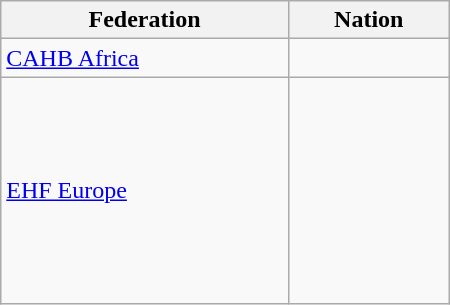<table class="wikitable" style="width:300px;">
<tr>
<th>Federation</th>
<th>Nation</th>
</tr>
<tr>
<td><a href='#'>CAHB Africa</a></td>
<td></td>
</tr>
<tr>
<td><a href='#'>EHF Europe</a></td>
<td><br><br><br><br><br><br><br><br></td>
</tr>
</table>
